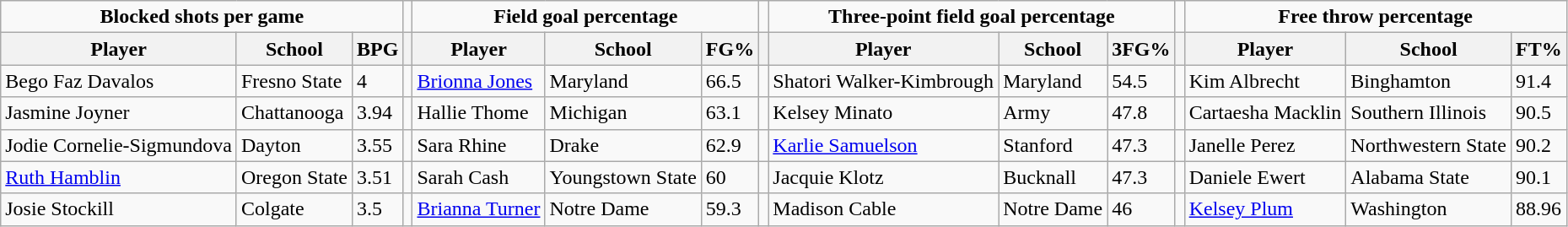<table class="wikitable" style="text-align: left;">
<tr>
<td colspan=3 style="text-align:center;"><strong>Blocked shots per game</strong></td>
<td></td>
<td colspan=3 style="text-align:center;"><strong>Field goal percentage</strong></td>
<td></td>
<td colspan=3 style="text-align:center;"><strong>Three-point field goal percentage</strong></td>
<td></td>
<td colspan=3 style="text-align:center;"><strong>Free throw percentage</strong></td>
</tr>
<tr>
<th>Player</th>
<th>School</th>
<th>BPG</th>
<th></th>
<th>Player</th>
<th>School</th>
<th>FG%</th>
<th></th>
<th>Player</th>
<th>School</th>
<th>3FG%</th>
<th></th>
<th>Player</th>
<th>School</th>
<th>FT%</th>
</tr>
<tr>
<td>Bego Faz Davalos</td>
<td>Fresno State</td>
<td>4</td>
<td></td>
<td><a href='#'>Brionna Jones</a></td>
<td>Maryland</td>
<td>66.5</td>
<td></td>
<td>Shatori Walker-Kimbrough</td>
<td>Maryland</td>
<td>54.5</td>
<td></td>
<td>Kim Albrecht</td>
<td>Binghamton</td>
<td>91.4</td>
</tr>
<tr>
<td>Jasmine Joyner</td>
<td>Chattanooga</td>
<td>3.94</td>
<td></td>
<td>Hallie Thome</td>
<td>Michigan</td>
<td>63.1</td>
<td></td>
<td>Kelsey Minato</td>
<td>Army</td>
<td>47.8</td>
<td></td>
<td>Cartaesha Macklin</td>
<td>Southern Illinois</td>
<td>90.5</td>
</tr>
<tr>
<td>Jodie Cornelie-Sigmundova</td>
<td>Dayton</td>
<td>3.55</td>
<td></td>
<td>Sara Rhine</td>
<td>Drake</td>
<td>62.9</td>
<td></td>
<td><a href='#'>Karlie Samuelson</a></td>
<td>Stanford</td>
<td>47.3</td>
<td></td>
<td>Janelle Perez</td>
<td>Northwestern State</td>
<td>90.2</td>
</tr>
<tr>
<td><a href='#'>Ruth Hamblin</a></td>
<td>Oregon State</td>
<td>3.51</td>
<td></td>
<td>Sarah Cash</td>
<td>Youngstown State</td>
<td>60</td>
<td></td>
<td>Jacquie Klotz</td>
<td>Bucknall</td>
<td>47.3</td>
<td></td>
<td>Daniele Ewert</td>
<td>Alabama State</td>
<td>90.1</td>
</tr>
<tr>
<td>Josie Stockill</td>
<td>Colgate</td>
<td>3.5</td>
<td></td>
<td><a href='#'>Brianna Turner</a></td>
<td>Notre Dame</td>
<td>59.3</td>
<td></td>
<td>Madison Cable</td>
<td>Notre Dame</td>
<td>46</td>
<td></td>
<td><a href='#'>Kelsey Plum</a></td>
<td>Washington</td>
<td>88.96</td>
</tr>
</table>
